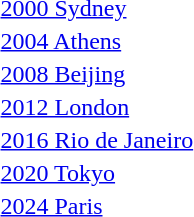<table>
<tr>
<td><a href='#'>2000 Sydney</a><br></td>
<td></td>
<td></td>
<td></td>
</tr>
<tr>
<td><a href='#'>2004 Athens</a><br></td>
<td></td>
<td></td>
<td></td>
</tr>
<tr>
<td><a href='#'>2008 Beijing</a><br></td>
<td></td>
<td></td>
<td></td>
</tr>
<tr valign="top">
<td rowspan="2"><a href='#'>2012 London</a><br></td>
<td rowspan="2"></td>
<td rowspan="2"></td>
<td></td>
</tr>
<tr>
<td></td>
</tr>
<tr>
<td><a href='#'>2016 Rio de Janeiro</a><br></td>
<td></td>
<td></td>
<td></td>
</tr>
<tr>
<td><a href='#'>2020 Tokyo</a><br></td>
<td></td>
<td></td>
<td></td>
</tr>
<tr>
<td><a href='#'>2024 Paris</a><br></td>
<td></td>
<td></td>
<td></td>
</tr>
<tr>
</tr>
</table>
